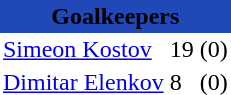<table class="toccolours" border="0" cellpadding="2" cellspacing="0" align="left" style="margin:0.5em;">
<tr>
<th colspan="4" align="center" bgcolor="#2049B7"><span>Goalkeepers</span></th>
</tr>
<tr>
<td> <a href='#'>Simeon Kostov</a></td>
<td>19</td>
<td>(0)</td>
</tr>
<tr>
<td> <a href='#'>Dimitar Elenkov</a></td>
<td>8</td>
<td>(0)</td>
</tr>
<tr>
</tr>
</table>
